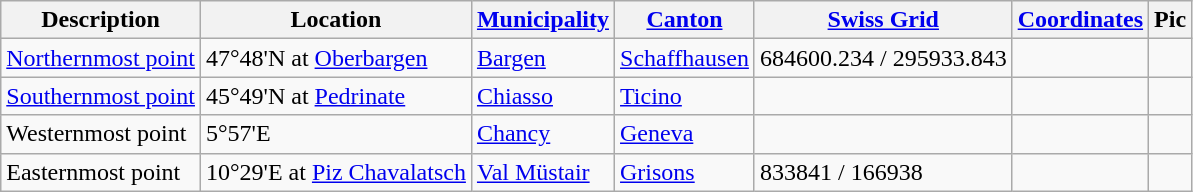<table class="wikitable sortable">
<tr>
<th>Description</th>
<th>Location</th>
<th><a href='#'>Municipality</a></th>
<th><a href='#'>Canton</a></th>
<th><a href='#'>Swiss Grid</a></th>
<th><a href='#'>Coordinates</a></th>
<th>Pic</th>
</tr>
<tr>
<td><a href='#'>Northernmost point</a></td>
<td>47°48'N at <a href='#'>Oberbargen</a></td>
<td><a href='#'>Bargen</a></td>
<td><a href='#'>Schaffhausen</a></td>
<td>684600.234 / 295933.843 </td>
<td> </td>
<td></td>
</tr>
<tr>
<td><a href='#'>Southernmost point</a></td>
<td>45°49'N at <a href='#'>Pedrinate</a></td>
<td><a href='#'>Chiasso</a></td>
<td><a href='#'>Ticino</a></td>
<td></td>
<td> </td>
<td></td>
</tr>
<tr>
<td>Westernmost point</td>
<td>5°57'E</td>
<td><a href='#'>Chancy</a></td>
<td><a href='#'>Geneva</a></td>
<td></td>
<td> </td>
<td></td>
</tr>
<tr>
<td>Easternmost point</td>
<td>10°29'E at <a href='#'>Piz Chavalatsch</a></td>
<td><a href='#'>Val Müstair</a></td>
<td><a href='#'>Grisons</a></td>
<td>833841 / 166938 </td>
<td></td>
<td></td>
</tr>
</table>
